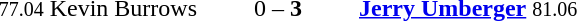<table style="text-align:center">
<tr>
<th width=223></th>
<th width=100></th>
<th width=223></th>
</tr>
<tr>
<td align=right><small>77.04</small> Kevin Burrows </td>
<td>0 – <strong>3</strong></td>
<td align=left> <strong><a href='#'>Jerry Umberger</a></strong> <small>81.06</small></td>
</tr>
</table>
